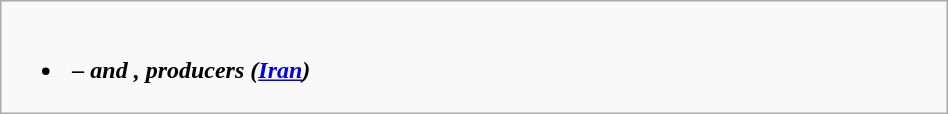<table class=wikitable width="50%">
<tr>
<td valign="top" width="50%"><br><ul><li><strong><em><em>  –  and , producers<strong> (<a href='#'>Iran</a>)</li></ul></td>
</tr>
</table>
